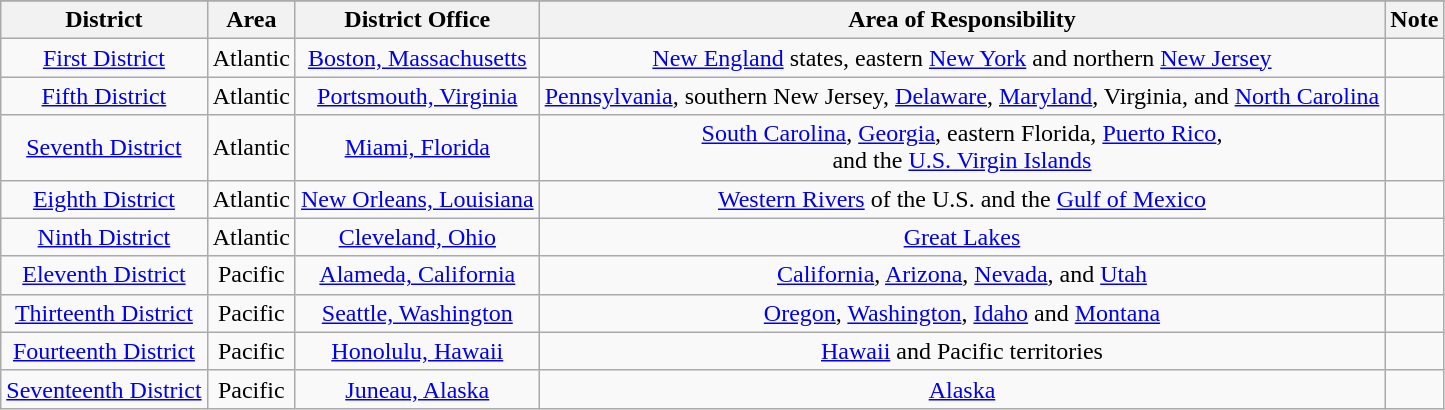<table class="wikitable" style="text-align: center;">
<tr>
</tr>
<tr>
<th>District</th>
<th>Area</th>
<th>District Office</th>
<th>Area of Responsibility</th>
<th>Note</th>
</tr>
<tr>
<td><a href='#'>First District</a></td>
<td>Atlantic</td>
<td><a href='#'>Boston, Massachusetts</a></td>
<td><a href='#'>New England</a> states, eastern <a href='#'>New York</a> and northern <a href='#'>New Jersey</a></td>
<td></td>
</tr>
<tr>
<td><a href='#'>Fifth District</a></td>
<td>Atlantic</td>
<td><a href='#'>Portsmouth, Virginia</a></td>
<td><a href='#'>Pennsylvania</a>, southern New Jersey, <a href='#'>Delaware</a>, <a href='#'>Maryland</a>, Virginia, and <a href='#'>North Carolina</a></td>
<td></td>
</tr>
<tr>
<td><a href='#'>Seventh District</a></td>
<td>Atlantic</td>
<td><a href='#'>Miami, Florida</a></td>
<td><a href='#'>South Carolina</a>, <a href='#'>Georgia</a>, eastern Florida, <a href='#'>Puerto Rico</a>, <br>and the <a href='#'>U.S. Virgin Islands</a></td>
<td></td>
</tr>
<tr>
<td><a href='#'>Eighth District</a></td>
<td>Atlantic</td>
<td><a href='#'>New Orleans, Louisiana</a></td>
<td><a href='#'>Western Rivers</a> of the U.S. and the <a href='#'>Gulf of Mexico</a></td>
<td></td>
</tr>
<tr>
<td><a href='#'>Ninth District</a></td>
<td>Atlantic</td>
<td><a href='#'>Cleveland, Ohio</a></td>
<td><a href='#'>Great Lakes</a></td>
<td></td>
</tr>
<tr>
<td><a href='#'>Eleventh District</a></td>
<td>Pacific</td>
<td><a href='#'>Alameda, California</a></td>
<td><a href='#'>California</a>, <a href='#'>Arizona</a>, <a href='#'>Nevada</a>, and <a href='#'>Utah</a></td>
<td></td>
</tr>
<tr>
<td><a href='#'>Thirteenth District</a></td>
<td>Pacific</td>
<td><a href='#'>Seattle, Washington</a></td>
<td><a href='#'>Oregon</a>, <a href='#'>Washington</a>, <a href='#'>Idaho</a> and <a href='#'>Montana</a></td>
<td></td>
</tr>
<tr>
<td><a href='#'>Fourteenth District</a></td>
<td>Pacific</td>
<td><a href='#'>Honolulu, Hawaii</a></td>
<td><a href='#'>Hawaii</a> and Pacific territories</td>
<td></td>
</tr>
<tr>
<td><a href='#'>Seventeenth District</a></td>
<td>Pacific</td>
<td><a href='#'>Juneau, Alaska</a></td>
<td><a href='#'>Alaska</a></td>
<td></td>
</tr>
</table>
